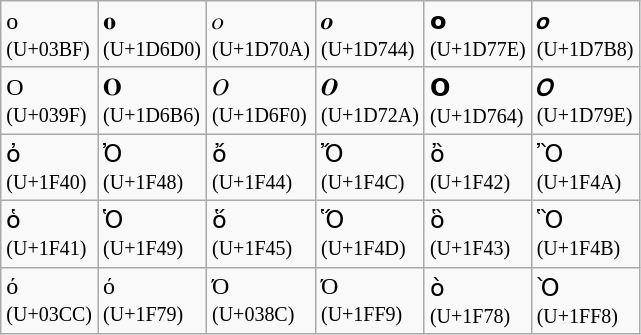<table class="wikitable">
<tr>
<td>ο<br><small>(U+03BF)</small></td>
<td>𝛐<br><small>(U+1D6D0)</small></td>
<td>𝜊<br><small>(U+1D70A)</small></td>
<td>𝝄<br><small>(U+1D744)</small></td>
<td>𝝾<br><small>(U+1D77E)</small></td>
<td>𝞸<br><small>(U+1D7B8)</small></td>
</tr>
<tr>
<td>Ο<br><small>(U+039F)</small></td>
<td>𝚶<br><small>(U+1D6B6)</small></td>
<td>𝛰<br><small>(U+1D6F0)</small></td>
<td>𝜪<br><small>(U+1D72A)</small></td>
<td>𝝤<br><small>(U+1D764)</small></td>
<td>𝞞<br><small>(U+1D79E)</small></td>
</tr>
<tr>
<td>ὀ<br><small>(U+1F40)</small></td>
<td>Ὀ<br><small>(U+1F48)</small></td>
<td>ὄ<br><small>(U+1F44)</small></td>
<td>Ὄ<br><small>(U+1F4C)</small></td>
<td>ὂ<br><small>(U+1F42)</small></td>
<td>Ὂ<br><small>(U+1F4A)</small></td>
</tr>
<tr>
<td>ὁ<br><small>(U+1F41)</small></td>
<td>Ὁ<br><small>(U+1F49)</small></td>
<td>ὅ<br><small>(U+1F45)</small></td>
<td>Ὅ<br><small>(U+1F4D)</small></td>
<td>ὃ<br><small>(U+1F43)</small></td>
<td>Ὃ<br><small>(U+1F4B)</small></td>
</tr>
<tr>
<td>ό<br><small>(U+03CC)</small></td>
<td>ό<br><small>(U+1F79)</small></td>
<td>Ό<br><small>(U+038C)</small></td>
<td>Ό<br><small>(U+1FF9)</small></td>
<td>ὸ<br><small>(U+1F78)</small></td>
<td>Ὸ<br><small>(U+1FF8)</small></td>
</tr>
</table>
